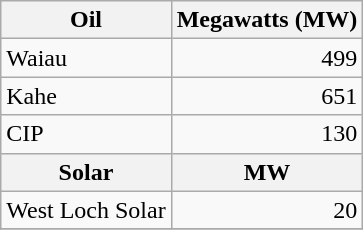<table class="wikitable">
<tr>
<th>Oil</th>
<th>Megawatts (MW)</th>
</tr>
<tr>
<td>Waiau</td>
<td align="right">499</td>
</tr>
<tr>
<td>Kahe</td>
<td align="right">651</td>
</tr>
<tr>
<td>CIP</td>
<td align="right">130</td>
</tr>
<tr>
<th>Solar</th>
<th>MW</th>
</tr>
<tr>
<td>West Loch Solar</td>
<td align="right">20</td>
</tr>
<tr>
</tr>
</table>
